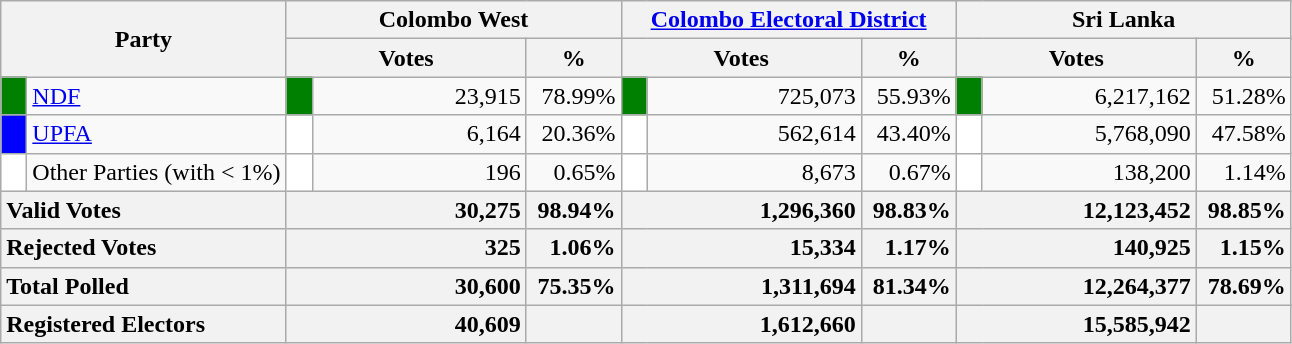<table class="wikitable">
<tr>
<th colspan="2" width="144px"rowspan="2">Party</th>
<th colspan="3" width="216px">Colombo West</th>
<th colspan="3" width="216px"><a href='#'>Colombo Electoral District</a></th>
<th colspan="3" width="216px">Sri Lanka</th>
</tr>
<tr>
<th colspan="2" width="144px">Votes</th>
<th>%</th>
<th colspan="2" width="144px">Votes</th>
<th>%</th>
<th colspan="2" width="144px">Votes</th>
<th>%</th>
</tr>
<tr>
<td style="background-color:green;" width="10px"></td>
<td style="text-align:left;"><a href='#'>NDF</a></td>
<td style="background-color:green;" width="10px"></td>
<td style="text-align:right;">23,915</td>
<td style="text-align:right;">78.99%</td>
<td style="background-color:green;" width="10px"></td>
<td style="text-align:right;">725,073</td>
<td style="text-align:right;">55.93%</td>
<td style="background-color:green;" width="10px"></td>
<td style="text-align:right;">6,217,162</td>
<td style="text-align:right;">51.28%</td>
</tr>
<tr>
<td style="background-color:blue;" width="10px"></td>
<td style="text-align:left;"><a href='#'>UPFA</a></td>
<td style="background-color:white;" width="10px"></td>
<td style="text-align:right;">6,164</td>
<td style="text-align:right;">20.36%</td>
<td style="background-color:white;" width="10px"></td>
<td style="text-align:right;">562,614</td>
<td style="text-align:right;">43.40%</td>
<td style="background-color:white;" width="10px"></td>
<td style="text-align:right;">5,768,090</td>
<td style="text-align:right;">47.58%</td>
</tr>
<tr>
<td style="background-color:white;" width="10px"></td>
<td style="text-align:left;">Other Parties (with < 1%)</td>
<td style="background-color:white;" width="10px"></td>
<td style="text-align:right;">196</td>
<td style="text-align:right;">0.65%</td>
<td style="background-color:white;" width="10px"></td>
<td style="text-align:right;">8,673</td>
<td style="text-align:right;">0.67%</td>
<td style="background-color:white;" width="10px"></td>
<td style="text-align:right;">138,200</td>
<td style="text-align:right;">1.14%</td>
</tr>
<tr>
<th colspan="2" width="144px"style="text-align:left;">Valid Votes</th>
<th style="text-align:right;"colspan="2" width="144px">30,275</th>
<th style="text-align:right;">98.94%</th>
<th style="text-align:right;"colspan="2" width="144px">1,296,360</th>
<th style="text-align:right;">98.83%</th>
<th style="text-align:right;"colspan="2" width="144px">12,123,452</th>
<th style="text-align:right;">98.85%</th>
</tr>
<tr>
<th colspan="2" width="144px"style="text-align:left;">Rejected Votes</th>
<th style="text-align:right;"colspan="2" width="144px">325</th>
<th style="text-align:right;">1.06%</th>
<th style="text-align:right;"colspan="2" width="144px">15,334</th>
<th style="text-align:right;">1.17%</th>
<th style="text-align:right;"colspan="2" width="144px">140,925</th>
<th style="text-align:right;">1.15%</th>
</tr>
<tr>
<th colspan="2" width="144px"style="text-align:left;">Total Polled</th>
<th style="text-align:right;"colspan="2" width="144px">30,600</th>
<th style="text-align:right;">75.35%</th>
<th style="text-align:right;"colspan="2" width="144px">1,311,694</th>
<th style="text-align:right;">81.34%</th>
<th style="text-align:right;"colspan="2" width="144px">12,264,377</th>
<th style="text-align:right;">78.69%</th>
</tr>
<tr>
<th colspan="2" width="144px"style="text-align:left;">Registered Electors</th>
<th style="text-align:right;"colspan="2" width="144px">40,609</th>
<th></th>
<th style="text-align:right;"colspan="2" width="144px">1,612,660</th>
<th></th>
<th style="text-align:right;"colspan="2" width="144px">15,585,942</th>
<th></th>
</tr>
</table>
